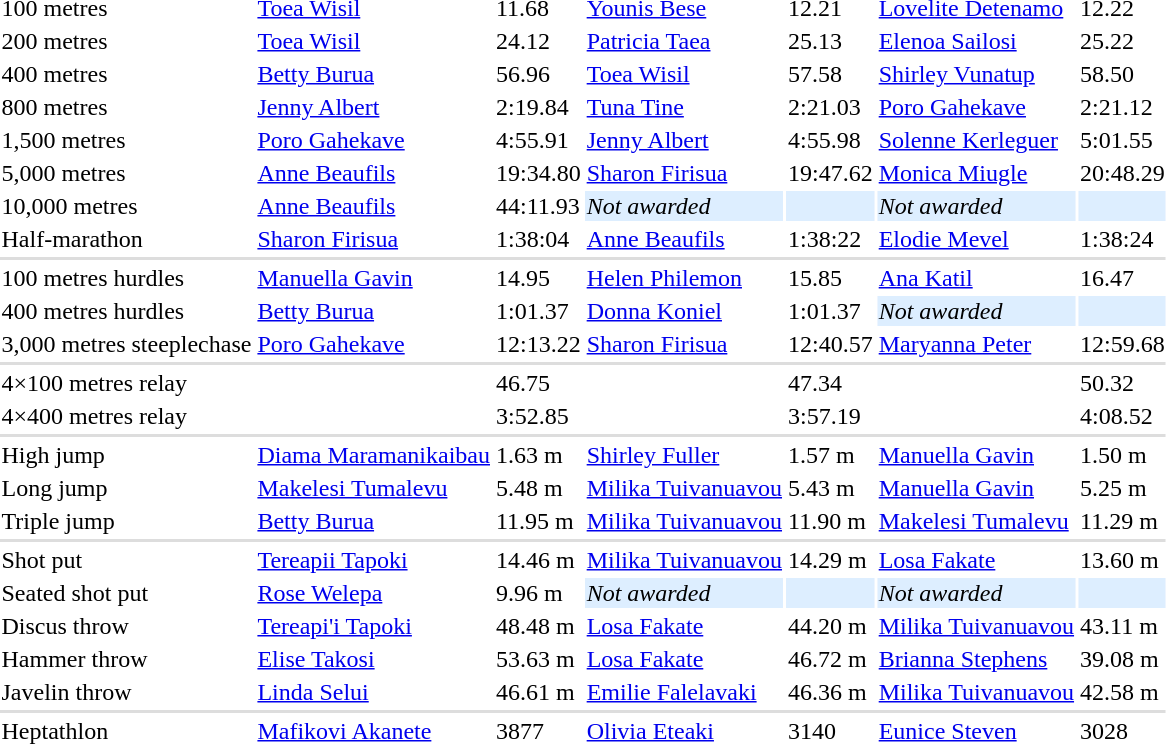<table>
<tr>
<td>100 metres</td>
<td><a href='#'>Toea Wisil</a><br></td>
<td>11.68</td>
<td><a href='#'>Younis Bese</a><br></td>
<td>12.21</td>
<td><a href='#'>Lovelite Detenamo</a><br></td>
<td>12.22</td>
</tr>
<tr>
<td>200 metres</td>
<td><a href='#'>Toea Wisil</a><br></td>
<td>24.12</td>
<td><a href='#'>Patricia Taea</a><br></td>
<td>25.13</td>
<td><a href='#'>Elenoa Sailosi</a><br></td>
<td>25.22</td>
</tr>
<tr>
<td>400 metres</td>
<td><a href='#'>Betty Burua</a><br></td>
<td>56.96</td>
<td><a href='#'>Toea Wisil</a><br></td>
<td>57.58</td>
<td><a href='#'>Shirley Vunatup</a><br></td>
<td>58.50</td>
</tr>
<tr>
<td>800 metres</td>
<td><a href='#'>Jenny Albert</a><br></td>
<td>2:19.84</td>
<td><a href='#'>Tuna Tine</a><br></td>
<td>2:21.03</td>
<td><a href='#'>Poro Gahekave</a><br></td>
<td>2:21.12</td>
</tr>
<tr>
<td>1,500 metres</td>
<td><a href='#'>Poro Gahekave</a><br></td>
<td>4:55.91</td>
<td><a href='#'>Jenny Albert</a><br></td>
<td>4:55.98</td>
<td><a href='#'>Solenne Kerleguer</a><br></td>
<td>5:01.55</td>
</tr>
<tr>
<td>5,000 metres</td>
<td><a href='#'>Anne Beaufils</a><br></td>
<td>19:34.80</td>
<td><a href='#'>Sharon Firisua</a><br></td>
<td>19:47.62</td>
<td><a href='#'>Monica Miugle</a><br></td>
<td>20:48.29</td>
</tr>
<tr>
<td>10,000 metres</td>
<td><a href='#'>Anne Beaufils</a><br></td>
<td>44:11.93</td>
<td bgcolor=#def><em>Not awarded</em></td>
<td bgcolor=#def></td>
<td bgcolor=#def><em>Not awarded</em></td>
<td bgcolor=#def></td>
</tr>
<tr>
<td>Half-marathon</td>
<td><a href='#'>Sharon Firisua</a><br></td>
<td>1:38:04</td>
<td><a href='#'>Anne Beaufils</a><br></td>
<td>1:38:22</td>
<td><a href='#'>Elodie Mevel</a><br></td>
<td>1:38:24</td>
</tr>
<tr bgcolor=#DDDDDD>
<td colspan=7></td>
</tr>
<tr>
<td>100 metres hurdles</td>
<td><a href='#'>Manuella Gavin</a><br></td>
<td>14.95</td>
<td><a href='#'>Helen Philemon</a><br></td>
<td>15.85</td>
<td><a href='#'>Ana Katil</a><br></td>
<td>16.47</td>
</tr>
<tr>
<td>400 metres hurdles</td>
<td><a href='#'>Betty Burua</a><br></td>
<td>1:01.37</td>
<td><a href='#'>Donna Koniel</a><br></td>
<td>1:01.37</td>
<td bgcolor=#def><em>Not awarded</em></td>
<td bgcolor=#def></td>
</tr>
<tr>
<td>3,000 metres steeplechase</td>
<td><a href='#'>Poro Gahekave</a><br></td>
<td>12:13.22</td>
<td><a href='#'>Sharon Firisua</a><br></td>
<td>12:40.57</td>
<td><a href='#'>Maryanna Peter</a><br></td>
<td>12:59.68</td>
</tr>
<tr bgcolor=#DDDDDD>
<td colspan=7></td>
</tr>
<tr>
<td>4×100 metres relay</td>
<td></td>
<td>46.75</td>
<td></td>
<td>47.34</td>
<td></td>
<td>50.32</td>
</tr>
<tr>
<td>4×400 metres relay</td>
<td></td>
<td>3:52.85</td>
<td></td>
<td>3:57.19</td>
<td></td>
<td>4:08.52</td>
</tr>
<tr bgcolor=#DDDDDD>
<td colspan=7></td>
</tr>
<tr>
<td>High jump</td>
<td><a href='#'>Diama Maramanikaibau</a><br></td>
<td>1.63 m</td>
<td><a href='#'>Shirley Fuller</a><br></td>
<td>1.57 m</td>
<td><a href='#'>Manuella Gavin</a><br></td>
<td>1.50 m</td>
</tr>
<tr>
<td>Long jump</td>
<td><a href='#'>Makelesi Tumalevu</a><br></td>
<td>5.48 m</td>
<td><a href='#'>Milika Tuivanuavou</a><br></td>
<td>5.43 m</td>
<td><a href='#'>Manuella Gavin</a><br></td>
<td>5.25 m</td>
</tr>
<tr>
<td>Triple jump</td>
<td><a href='#'>Betty Burua</a><br></td>
<td>11.95 m</td>
<td><a href='#'>Milika Tuivanuavou</a><br></td>
<td>11.90 m</td>
<td><a href='#'>Makelesi Tumalevu</a><br></td>
<td>11.29 m</td>
</tr>
<tr bgcolor=#DDDDDD>
<td colspan=7></td>
</tr>
<tr>
<td>Shot put</td>
<td><a href='#'>Tereapii Tapoki</a><br></td>
<td>14.46 m</td>
<td><a href='#'>Milika Tuivanuavou</a><br></td>
<td>14.29 m</td>
<td><a href='#'>Losa Fakate</a><br></td>
<td>13.60 m</td>
</tr>
<tr>
<td>Seated shot put</td>
<td><a href='#'>Rose Welepa</a><br></td>
<td>9.96 m</td>
<td bgcolor=#def><em>Not awarded</em></td>
<td bgcolor=#def></td>
<td bgcolor=#def><em>Not awarded</em></td>
<td bgcolor=#def></td>
</tr>
<tr>
<td>Discus throw</td>
<td><a href='#'>Tereapi'i Tapoki</a><br></td>
<td>48.48 m</td>
<td><a href='#'>Losa Fakate</a><br></td>
<td>44.20 m</td>
<td><a href='#'>Milika Tuivanuavou</a><br></td>
<td>43.11 m</td>
</tr>
<tr>
<td>Hammer throw</td>
<td><a href='#'>Elise Takosi</a><br></td>
<td>53.63 m</td>
<td><a href='#'>Losa Fakate</a><br></td>
<td>46.72 m</td>
<td><a href='#'>Brianna Stephens</a><br></td>
<td>39.08 m</td>
</tr>
<tr>
<td>Javelin throw</td>
<td><a href='#'>Linda Selui</a><br></td>
<td>46.61 m</td>
<td><a href='#'>Emilie Falelavaki</a><br></td>
<td>46.36 m</td>
<td><a href='#'>Milika Tuivanuavou</a><br></td>
<td>42.58 m</td>
</tr>
<tr bgcolor=#DDDDDD>
<td colspan=7></td>
</tr>
<tr>
<td>Heptathlon</td>
<td><a href='#'>Mafikovi Akanete</a><br></td>
<td>3877</td>
<td><a href='#'>Olivia Eteaki</a><br></td>
<td>3140</td>
<td><a href='#'>Eunice Steven</a><br></td>
<td>3028</td>
</tr>
</table>
